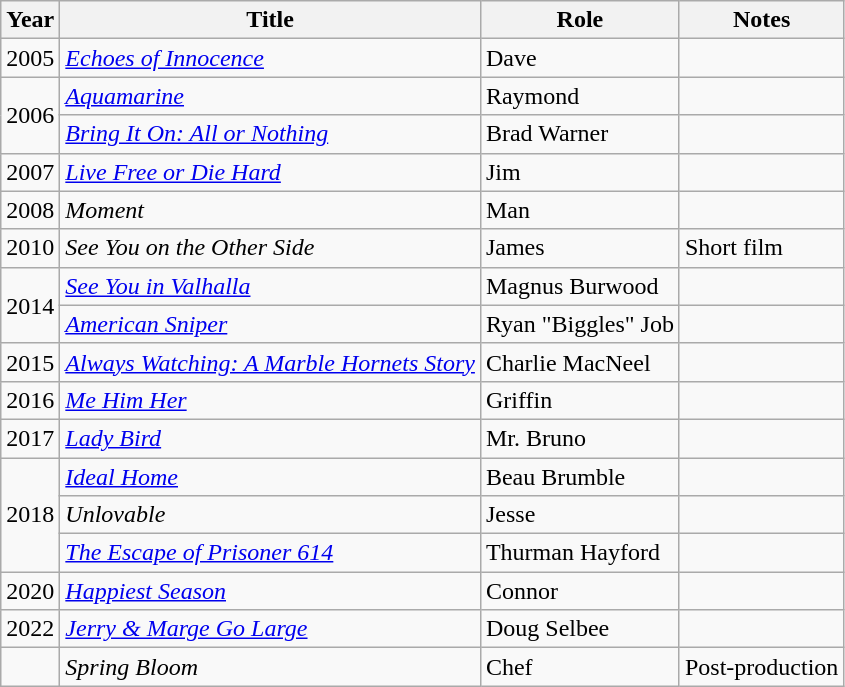<table class="wikitable sortable">
<tr>
<th>Year</th>
<th>Title</th>
<th>Role</th>
<th class="unsortable">Notes</th>
</tr>
<tr>
<td>2005</td>
<td><em><a href='#'>Echoes of Innocence</a></em></td>
<td>Dave</td>
<td></td>
</tr>
<tr>
<td rowspan="2">2006</td>
<td><em><a href='#'>Aquamarine</a></em></td>
<td>Raymond</td>
<td></td>
</tr>
<tr>
<td><em><a href='#'>Bring It On: All or Nothing</a></em></td>
<td>Brad Warner</td>
<td></td>
</tr>
<tr>
<td>2007</td>
<td><em><a href='#'>Live Free or Die Hard</a></em></td>
<td>Jim</td>
<td></td>
</tr>
<tr>
<td>2008</td>
<td><em>Moment</em></td>
<td>Man</td>
<td></td>
</tr>
<tr>
<td>2010</td>
<td><em>See You on the Other Side</em></td>
<td>James</td>
<td>Short film</td>
</tr>
<tr>
<td rowspan="2">2014</td>
<td><em><a href='#'>See You in Valhalla</a></em></td>
<td>Magnus Burwood</td>
<td></td>
</tr>
<tr>
<td><em><a href='#'>American Sniper</a></em></td>
<td>Ryan "Biggles" Job</td>
<td></td>
</tr>
<tr>
<td>2015</td>
<td><em><a href='#'>Always Watching: A Marble Hornets Story</a></em></td>
<td>Charlie MacNeel</td>
<td></td>
</tr>
<tr>
<td>2016</td>
<td><em><a href='#'>Me Him Her</a></em></td>
<td>Griffin</td>
<td></td>
</tr>
<tr>
<td>2017</td>
<td><em><a href='#'>Lady Bird</a></em></td>
<td>Mr. Bruno</td>
<td></td>
</tr>
<tr>
<td rowspan="3">2018</td>
<td><em><a href='#'>Ideal Home</a></em></td>
<td>Beau Brumble</td>
<td></td>
</tr>
<tr>
<td><em>Unlovable</em></td>
<td>Jesse</td>
<td></td>
</tr>
<tr>
<td><em><a href='#'>The Escape of Prisoner 614</a></em></td>
<td>Thurman Hayford</td>
<td></td>
</tr>
<tr>
<td>2020</td>
<td><em><a href='#'>Happiest Season</a></em></td>
<td>Connor</td>
<td></td>
</tr>
<tr>
<td>2022</td>
<td><em><a href='#'>Jerry & Marge Go Large</a></em></td>
<td>Doug Selbee</td>
<td></td>
</tr>
<tr>
<td></td>
<td><em>Spring Bloom</em></td>
<td>Chef</td>
<td>Post-production</td>
</tr>
</table>
